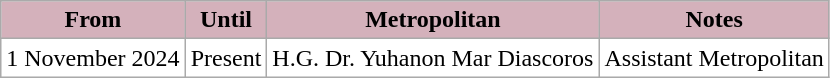<table class="wikitable">
<tr>
<th style="background-color: #D4B1BB;">From</th>
<th style="background-color: #D4B1BB;">Until</th>
<th style="background-color: #D4B1BB;">Metropolitan</th>
<th style="background-color: #D4B1BB;">Notes</th>
</tr>
<tr valign="top" style="background-color: white;">
<td style="text-align: center;">1 November 2024</td>
<td style="text-align: center;">Present</td>
<td>H.G. Dr. Yuhanon Mar Diascoros</td>
<td>Assistant Metropolitan</td>
</tr>
</table>
